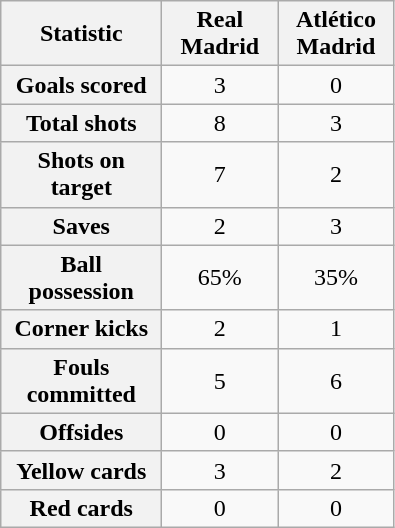<table class="wikitable plainrowheaders" style="text-align:center">
<tr>
<th scope="col" style="width:100px">Statistic</th>
<th scope="col" style="width:70px">Real Madrid</th>
<th scope="col" style="width:70px">Atlético Madrid</th>
</tr>
<tr>
<th scope=row>Goals scored</th>
<td>3</td>
<td>0</td>
</tr>
<tr>
<th scope=row>Total shots</th>
<td>8</td>
<td>3</td>
</tr>
<tr>
<th scope=row>Shots on target</th>
<td>7</td>
<td>2</td>
</tr>
<tr>
<th scope=row>Saves</th>
<td>2</td>
<td>3</td>
</tr>
<tr>
<th scope=row>Ball possession</th>
<td>65%</td>
<td>35%</td>
</tr>
<tr>
<th scope=row>Corner kicks</th>
<td>2</td>
<td>1</td>
</tr>
<tr>
<th scope=row>Fouls committed</th>
<td>5</td>
<td>6</td>
</tr>
<tr>
<th scope=row>Offsides</th>
<td>0</td>
<td>0</td>
</tr>
<tr>
<th scope=row>Yellow cards</th>
<td>3</td>
<td>2</td>
</tr>
<tr>
<th scope=row>Red cards</th>
<td>0</td>
<td>0</td>
</tr>
</table>
